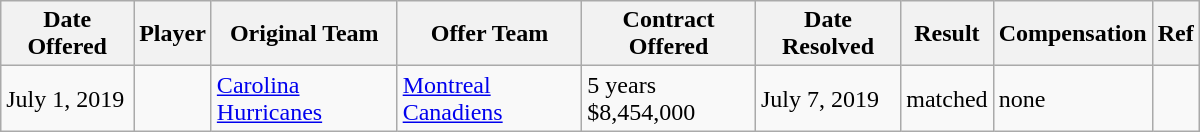<table class="wikitable sortable" style="border:1px solid #999999; width:800px;">
<tr>
<th>Date Offered</th>
<th>Player</th>
<th>Original Team</th>
<th>Offer Team</th>
<th>Contract Offered</th>
<th>Date Resolved</th>
<th>Result</th>
<th>Compensation</th>
<th>Ref</th>
</tr>
<tr>
<td>July 1, 2019</td>
<td></td>
<td><a href='#'>Carolina Hurricanes</a></td>
<td><a href='#'>Montreal Canadiens</a></td>
<td>5 years<br>$8,454,000</td>
<td>July 7, 2019</td>
<td>matched</td>
<td><span>none</span></td>
<td></td>
</tr>
</table>
